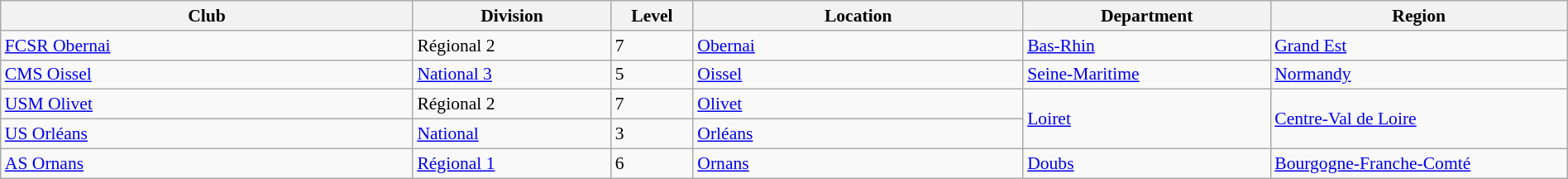<table class="wikitable sortable" width=100% style="font-size:90%">
<tr>
<th width=25%>Club</th>
<th width=12%>Division</th>
<th width=5%>Level</th>
<th width=20%>Location</th>
<th width=15%>Department</th>
<th width=18%>Region</th>
</tr>
<tr>
<td><a href='#'>FCSR Obernai</a></td>
<td>Régional 2</td>
<td>7</td>
<td><a href='#'>Obernai</a></td>
<td><a href='#'>Bas-Rhin</a></td>
<td><a href='#'>Grand Est</a></td>
</tr>
<tr>
<td><a href='#'>CMS Oissel</a></td>
<td><a href='#'>National 3</a></td>
<td>5</td>
<td><a href='#'>Oissel</a></td>
<td><a href='#'>Seine-Maritime</a></td>
<td><a href='#'>Normandy</a></td>
</tr>
<tr>
<td><a href='#'>USM Olivet</a></td>
<td>Régional 2</td>
<td>7</td>
<td><a href='#'>Olivet</a></td>
<td rowspan="2"><a href='#'>Loiret</a></td>
<td rowspan="2"><a href='#'>Centre-Val de Loire</a></td>
</tr>
<tr>
<td><a href='#'>US Orléans</a></td>
<td><a href='#'>National</a></td>
<td>3</td>
<td><a href='#'>Orléans</a></td>
</tr>
<tr>
<td><a href='#'>AS Ornans</a></td>
<td><a href='#'>Régional 1</a></td>
<td>6</td>
<td><a href='#'>Ornans</a></td>
<td><a href='#'>Doubs</a></td>
<td><a href='#'>Bourgogne-Franche-Comté</a></td>
</tr>
</table>
